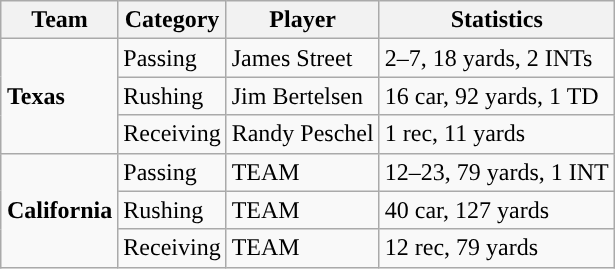<table class="wikitable" style="float: right;">
<tr>
<th>Team</th>
<th>Category</th>
<th>Player</th>
<th>Statistics</th>
</tr>
<tr>
<td rowspan=3><strong>Texas</strong></td>
<td>Passing</td>
<td>James Street</td>
<td>2–7, 18 yards, 2 INTs</td>
</tr>
<tr>
<td>Rushing</td>
<td>Jim Bertelsen</td>
<td>16 car, 92 yards, 1 TD</td>
</tr>
<tr>
<td>Receiving</td>
<td>Randy Peschel</td>
<td>1 rec, 11 yards</td>
</tr>
<tr>
<td rowspan=3><strong>California</strong></td>
<td>Passing</td>
<td>TEAM</td>
<td>12–23, 79 yards, 1 INT</td>
</tr>
<tr>
<td>Rushing</td>
<td>TEAM</td>
<td>40 car, 127 yards</td>
</tr>
<tr>
<td>Receiving</td>
<td>TEAM</td>
<td>12 rec, 79 yards</td>
</tr>
</table>
